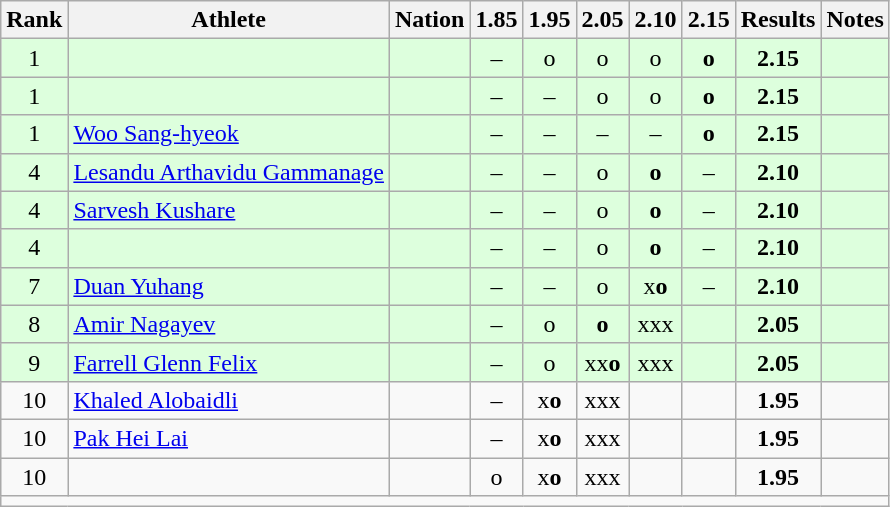<table class="wikitable sortable" style="text-align:center;">
<tr>
<th scope="col" style="width: 10px;">Rank</th>
<th scope="col">Athlete</th>
<th scope="col">Nation</th>
<th scope="col">1.85</th>
<th scope="col">1.95</th>
<th scope="col">2.05</th>
<th scope="col">2.10</th>
<th scope="col">2.15</th>
<th scope="col">Results</th>
<th scope="col">Notes</th>
</tr>
<tr bgcolor=ddffdd>
<td>1</td>
<td align="left"></td>
<td align="left"></td>
<td>–</td>
<td>o</td>
<td>o</td>
<td>o</td>
<td><strong>o</strong></td>
<td><strong>2.15</strong></td>
<td></td>
</tr>
<tr bgcolor=ddffdd>
<td>1</td>
<td align="left"></td>
<td align="left"></td>
<td>–</td>
<td>–</td>
<td>o</td>
<td>o</td>
<td><strong>o</strong></td>
<td><strong>2.15</strong></td>
<td></td>
</tr>
<tr bgcolor=ddffdd>
<td>1</td>
<td align="left"><a href='#'>Woo Sang-hyeok</a></td>
<td align="left"></td>
<td>–</td>
<td>–</td>
<td>–</td>
<td>–</td>
<td><strong>o</strong></td>
<td><strong>2.15</strong></td>
<td></td>
</tr>
<tr bgcolor=ddffdd>
<td>4</td>
<td align="left"><a href='#'>Lesandu Arthavidu Gammanage</a></td>
<td align="left"></td>
<td>–</td>
<td>–</td>
<td>o</td>
<td><strong>o</strong></td>
<td>–</td>
<td><strong>2.10</strong></td>
<td></td>
</tr>
<tr bgcolor=ddffdd>
<td>4</td>
<td align="left"><a href='#'>Sarvesh Kushare</a></td>
<td align="left"></td>
<td>–</td>
<td>–</td>
<td>o</td>
<td><strong>o</strong></td>
<td>–</td>
<td><strong>2.10</strong></td>
<td></td>
</tr>
<tr bgcolor=ddffdd>
<td>4</td>
<td align="left"></td>
<td align="left"></td>
<td>–</td>
<td>–</td>
<td>o</td>
<td><strong>o</strong></td>
<td>–</td>
<td><strong>2.10</strong></td>
<td></td>
</tr>
<tr bgcolor=ddffdd>
<td>7</td>
<td align="left"><a href='#'>Duan Yuhang</a></td>
<td align="left"></td>
<td>–</td>
<td>–</td>
<td>o</td>
<td>x<strong>o</strong></td>
<td>–</td>
<td><strong>2.10</strong></td>
<td></td>
</tr>
<tr bgcolor=ddffdd>
<td>8</td>
<td align="left"><a href='#'>Amir Nagayev</a></td>
<td align="left"></td>
<td>–</td>
<td>o</td>
<td><strong>o</strong></td>
<td>xxx</td>
<td></td>
<td><strong>2.05</strong></td>
<td></td>
</tr>
<tr bgcolor=ddffdd>
<td>9</td>
<td align="left"><a href='#'>Farrell Glenn Felix</a></td>
<td align="left"></td>
<td>–</td>
<td>o</td>
<td>xx<strong>o</strong></td>
<td>xxx</td>
<td></td>
<td><strong>2.05</strong></td>
<td></td>
</tr>
<tr>
<td>10</td>
<td align="left"><a href='#'>Khaled Alobaidli</a></td>
<td align="left"></td>
<td>–</td>
<td>x<strong>o</strong></td>
<td>xxx</td>
<td></td>
<td></td>
<td><strong>1.95</strong></td>
<td></td>
</tr>
<tr>
<td>10</td>
<td align="left"><a href='#'>Pak Hei Lai</a></td>
<td align="left"></td>
<td>–</td>
<td>x<strong>o</strong></td>
<td>xxx</td>
<td></td>
<td></td>
<td><strong>1.95</strong></td>
<td></td>
</tr>
<tr>
<td>10</td>
<td align="left"></td>
<td align="left"></td>
<td>o</td>
<td>x<strong>o</strong></td>
<td>xxx</td>
<td></td>
<td></td>
<td><strong>1.95</strong></td>
<td></td>
</tr>
<tr class="sortbottom">
<td colspan="10"></td>
</tr>
</table>
